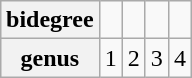<table class="wikitable" style="text-align: center; margin: auto;">
<tr>
<th>bidegree</th>
<td></td>
<td></td>
<td></td>
<td></td>
</tr>
<tr>
<th>genus</th>
<td>1</td>
<td>2</td>
<td>3</td>
<td>4</td>
</tr>
</table>
